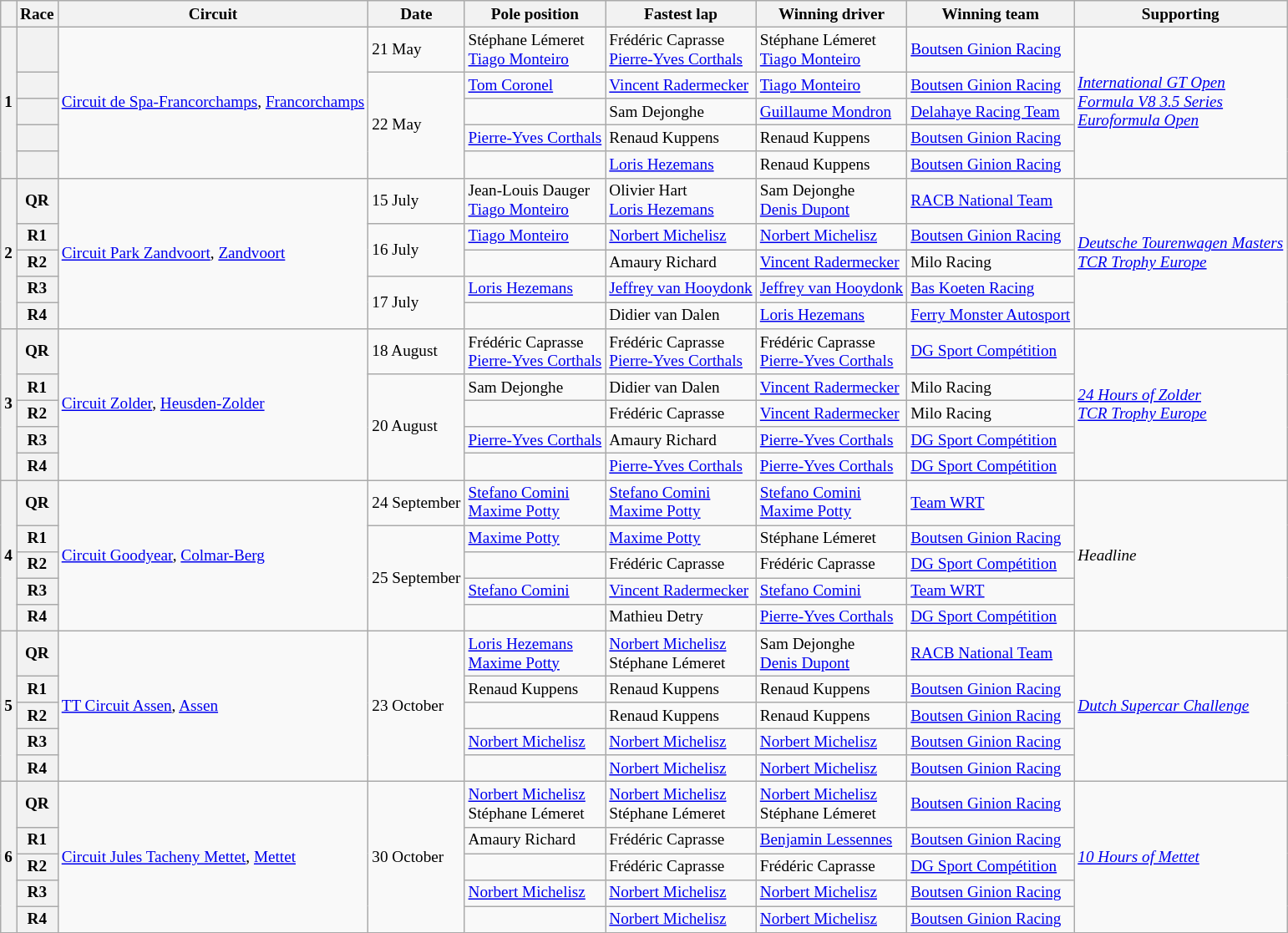<table class="wikitable" style="font-size: 80%;">
<tr>
<th></th>
<th>Race</th>
<th>Circuit</th>
<th>Date</th>
<th>Pole position</th>
<th>Fastest lap</th>
<th>Winning driver</th>
<th>Winning team</th>
<th>Supporting</th>
</tr>
<tr>
<th rowspan=5>1</th>
<th></th>
<td rowspan=5> <a href='#'>Circuit de Spa-Francorchamps</a>, <a href='#'>Francorchamps</a></td>
<td>21 May</td>
<td> Stéphane Lémeret<br> <a href='#'>Tiago Monteiro</a></td>
<td> Frédéric Caprasse<br> <a href='#'>Pierre-Yves Corthals</a></td>
<td> Stéphane Lémeret<br> <a href='#'>Tiago Monteiro</a></td>
<td> <a href='#'>Boutsen Ginion Racing</a></td>
<td rowspan=5><em><a href='#'>International GT Open</a></em><br><em><a href='#'>Formula V8 3.5 Series</a></em><br><em><a href='#'>Euroformula Open</a></em></td>
</tr>
<tr>
<th></th>
<td rowspan=4>22 May</td>
<td> <a href='#'>Tom Coronel</a></td>
<td> <a href='#'>Vincent Radermecker</a></td>
<td> <a href='#'>Tiago Monteiro</a></td>
<td> <a href='#'>Boutsen Ginion Racing</a></td>
</tr>
<tr>
<th></th>
<td></td>
<td> Sam Dejonghe</td>
<td> <a href='#'>Guillaume Mondron</a></td>
<td> <a href='#'>Delahaye Racing Team</a></td>
</tr>
<tr>
<th></th>
<td> <a href='#'>Pierre-Yves Corthals</a></td>
<td> Renaud Kuppens</td>
<td> Renaud Kuppens</td>
<td> <a href='#'>Boutsen Ginion Racing</a></td>
</tr>
<tr>
<th></th>
<td></td>
<td> <a href='#'>Loris Hezemans</a></td>
<td> Renaud Kuppens</td>
<td> <a href='#'>Boutsen Ginion Racing</a></td>
</tr>
<tr>
<th rowspan=5>2</th>
<th>QR</th>
<td rowspan=5> <a href='#'>Circuit Park Zandvoort</a>, <a href='#'>Zandvoort</a></td>
<td>15 July</td>
<td> Jean-Louis Dauger<br> <a href='#'>Tiago Monteiro</a></td>
<td> Olivier Hart<br> <a href='#'>Loris Hezemans</a></td>
<td> Sam Dejonghe<br> <a href='#'>Denis Dupont</a></td>
<td> <a href='#'>RACB National Team</a></td>
<td rowspan=5><em><a href='#'>Deutsche Tourenwagen Masters</a></em><br><em><a href='#'>TCR Trophy Europe</a></em></td>
</tr>
<tr>
<th>R1</th>
<td rowspan=2>16 July</td>
<td> <a href='#'>Tiago Monteiro</a></td>
<td> <a href='#'>Norbert Michelisz</a></td>
<td> <a href='#'>Norbert Michelisz</a></td>
<td> <a href='#'>Boutsen Ginion Racing</a></td>
</tr>
<tr>
<th>R2</th>
<td></td>
<td> Amaury Richard</td>
<td> <a href='#'>Vincent Radermecker</a></td>
<td> Milo Racing</td>
</tr>
<tr>
<th>R3</th>
<td rowspan=2>17 July</td>
<td> <a href='#'>Loris Hezemans</a></td>
<td> <a href='#'>Jeffrey van Hooydonk</a></td>
<td> <a href='#'>Jeffrey van Hooydonk</a></td>
<td> <a href='#'>Bas Koeten Racing</a></td>
</tr>
<tr>
<th>R4</th>
<td></td>
<td> Didier van Dalen</td>
<td> <a href='#'>Loris Hezemans</a></td>
<td> <a href='#'>Ferry Monster Autosport</a></td>
</tr>
<tr>
<th rowspan=5>3</th>
<th>QR</th>
<td rowspan=5> <a href='#'>Circuit Zolder</a>, <a href='#'>Heusden-Zolder</a></td>
<td>18 August</td>
<td> Frédéric Caprasse<br> <a href='#'>Pierre-Yves Corthals</a></td>
<td> Frédéric Caprasse<br> <a href='#'>Pierre-Yves Corthals</a></td>
<td> Frédéric Caprasse<br> <a href='#'>Pierre-Yves Corthals</a></td>
<td> <a href='#'>DG Sport Compétition</a></td>
<td rowspan=5><em><a href='#'>24 Hours of Zolder</a></em><br><em><a href='#'>TCR Trophy Europe</a></em></td>
</tr>
<tr>
<th>R1</th>
<td rowspan=4>20 August</td>
<td> Sam Dejonghe</td>
<td> Didier van Dalen</td>
<td> <a href='#'>Vincent Radermecker</a></td>
<td> Milo Racing</td>
</tr>
<tr>
<th>R2</th>
<td></td>
<td> Frédéric Caprasse</td>
<td> <a href='#'>Vincent Radermecker</a></td>
<td> Milo Racing</td>
</tr>
<tr>
<th>R3</th>
<td> <a href='#'>Pierre-Yves Corthals</a></td>
<td> Amaury Richard</td>
<td> <a href='#'>Pierre-Yves Corthals</a></td>
<td> <a href='#'>DG Sport Compétition</a></td>
</tr>
<tr>
<th>R4</th>
<td></td>
<td> <a href='#'>Pierre-Yves Corthals</a></td>
<td> <a href='#'>Pierre-Yves Corthals</a></td>
<td> <a href='#'>DG Sport Compétition</a></td>
</tr>
<tr>
<th rowspan=5>4</th>
<th>QR</th>
<td rowspan=5> <a href='#'>Circuit Goodyear</a>, <a href='#'>Colmar-Berg</a></td>
<td>24 September</td>
<td> <a href='#'>Stefano Comini</a><br> <a href='#'>Maxime Potty</a></td>
<td> <a href='#'>Stefano Comini</a><br> <a href='#'>Maxime Potty</a></td>
<td> <a href='#'>Stefano Comini</a><br> <a href='#'>Maxime Potty</a></td>
<td> <a href='#'>Team WRT</a></td>
<td rowspan=5><em>Headline</em></td>
</tr>
<tr>
<th>R1</th>
<td rowspan=4>25 September</td>
<td> <a href='#'>Maxime Potty</a></td>
<td> <a href='#'>Maxime Potty</a></td>
<td> Stéphane Lémeret</td>
<td> <a href='#'>Boutsen Ginion Racing</a></td>
</tr>
<tr>
<th>R2</th>
<td></td>
<td> Frédéric Caprasse</td>
<td> Frédéric Caprasse</td>
<td> <a href='#'>DG Sport Compétition</a></td>
</tr>
<tr>
<th>R3</th>
<td> <a href='#'>Stefano Comini</a></td>
<td> <a href='#'>Vincent Radermecker</a></td>
<td> <a href='#'>Stefano Comini</a></td>
<td> <a href='#'>Team WRT</a></td>
</tr>
<tr>
<th>R4</th>
<td></td>
<td> Mathieu Detry</td>
<td> <a href='#'>Pierre-Yves Corthals</a></td>
<td> <a href='#'>DG Sport Compétition</a></td>
</tr>
<tr>
<th rowspan=5>5</th>
<th>QR</th>
<td rowspan=5> <a href='#'>TT Circuit Assen</a>, <a href='#'>Assen</a></td>
<td rowspan=5>23 October</td>
<td> <a href='#'>Loris Hezemans</a><br> <a href='#'>Maxime Potty</a></td>
<td> <a href='#'>Norbert Michelisz</a><br> Stéphane Lémeret</td>
<td> Sam Dejonghe<br> <a href='#'>Denis Dupont</a></td>
<td> <a href='#'>RACB National Team</a></td>
<td rowspan=5><em><a href='#'>Dutch Supercar Challenge</a></em></td>
</tr>
<tr>
<th>R1</th>
<td> Renaud Kuppens</td>
<td> Renaud Kuppens</td>
<td> Renaud Kuppens</td>
<td> <a href='#'>Boutsen Ginion Racing</a></td>
</tr>
<tr>
<th>R2</th>
<td></td>
<td> Renaud Kuppens</td>
<td> Renaud Kuppens</td>
<td> <a href='#'>Boutsen Ginion Racing</a></td>
</tr>
<tr>
<th>R3</th>
<td> <a href='#'>Norbert Michelisz</a></td>
<td> <a href='#'>Norbert Michelisz</a></td>
<td> <a href='#'>Norbert Michelisz</a></td>
<td> <a href='#'>Boutsen Ginion Racing</a></td>
</tr>
<tr>
<th>R4</th>
<td></td>
<td> <a href='#'>Norbert Michelisz</a></td>
<td> <a href='#'>Norbert Michelisz</a></td>
<td> <a href='#'>Boutsen Ginion Racing</a></td>
</tr>
<tr>
<th rowspan=5>6</th>
<th>QR</th>
<td rowspan=5> <a href='#'>Circuit Jules Tacheny Mettet</a>, <a href='#'>Mettet</a></td>
<td rowspan=5>30 October</td>
<td> <a href='#'>Norbert Michelisz</a><br> Stéphane Lémeret</td>
<td> <a href='#'>Norbert Michelisz</a><br> Stéphane Lémeret</td>
<td> <a href='#'>Norbert Michelisz</a><br> Stéphane Lémeret</td>
<td> <a href='#'>Boutsen Ginion Racing</a></td>
<td rowspan=5><em><a href='#'>10 Hours of Mettet</a></em></td>
</tr>
<tr>
<th>R1</th>
<td> Amaury Richard</td>
<td> Frédéric Caprasse</td>
<td> <a href='#'>Benjamin Lessennes</a></td>
<td> <a href='#'>Boutsen Ginion Racing</a></td>
</tr>
<tr>
<th>R2</th>
<td></td>
<td> Frédéric Caprasse</td>
<td> Frédéric Caprasse</td>
<td> <a href='#'>DG Sport Compétition</a></td>
</tr>
<tr>
<th>R3</th>
<td> <a href='#'>Norbert Michelisz</a></td>
<td> <a href='#'>Norbert Michelisz</a></td>
<td> <a href='#'>Norbert Michelisz</a></td>
<td> <a href='#'>Boutsen Ginion Racing</a></td>
</tr>
<tr>
<th>R4</th>
<td></td>
<td> <a href='#'>Norbert Michelisz</a></td>
<td> <a href='#'>Norbert Michelisz</a></td>
<td> <a href='#'>Boutsen Ginion Racing</a></td>
</tr>
</table>
